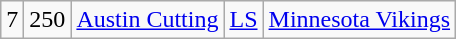<table class="wikitable" style="text-align:center">
<tr>
<td>7</td>
<td>250</td>
<td><a href='#'>Austin Cutting</a></td>
<td><a href='#'>LS</a></td>
<td><a href='#'>Minnesota Vikings</a></td>
</tr>
</table>
